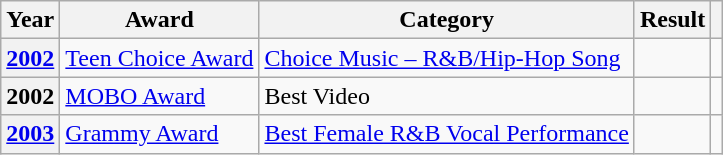<table class="wikitable plainrowheaders">
<tr>
<th scope="col">Year</th>
<th scope="col">Award</th>
<th scope="col">Category</th>
<th scope="col">Result</th>
<th scope="col"></th>
</tr>
<tr>
<th scope="row"><a href='#'>2002</a></th>
<td><a href='#'>Teen Choice Award</a></td>
<td><a href='#'>Choice Music – R&B/Hip-Hop Song</a></td>
<td></td>
<td></td>
</tr>
<tr>
<th scope="row">2002</th>
<td><a href='#'>MOBO Award</a></td>
<td>Best Video</td>
<td></td>
<td></td>
</tr>
<tr>
<th scope="row"><a href='#'>2003</a></th>
<td><a href='#'>Grammy Award</a></td>
<td><a href='#'>Best Female R&B Vocal Performance</a></td>
<td></td>
<td></td>
</tr>
</table>
